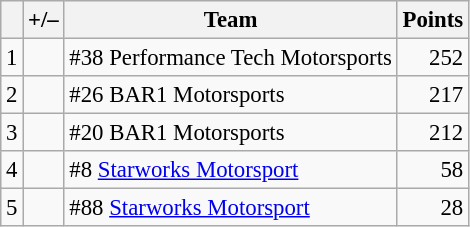<table class="wikitable" style="font-size: 95%;">
<tr>
<th scope="col"></th>
<th scope="col">+/–</th>
<th scope="col">Team</th>
<th scope="col">Points</th>
</tr>
<tr>
<td align=center>1</td>
<td align="left"></td>
<td> #38 Performance Tech Motorsports</td>
<td align=right>252</td>
</tr>
<tr>
<td align=center>2</td>
<td align="left"></td>
<td> #26 BAR1 Motorsports</td>
<td align=right>217</td>
</tr>
<tr>
<td align=center>3</td>
<td align="left"></td>
<td> #20 BAR1 Motorsports</td>
<td align=right>212</td>
</tr>
<tr>
<td align=center>4</td>
<td align="left"></td>
<td> #8 <a href='#'>Starworks Motorsport</a></td>
<td align=right>58</td>
</tr>
<tr>
<td align=center>5</td>
<td align="left"></td>
<td> #88 <a href='#'>Starworks Motorsport</a></td>
<td align=right>28</td>
</tr>
</table>
